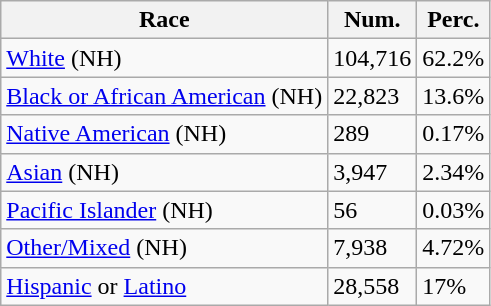<table class="wikitable">
<tr>
<th>Race</th>
<th>Num.</th>
<th>Perc.</th>
</tr>
<tr>
<td><a href='#'>White</a> (NH)</td>
<td>104,716</td>
<td>62.2%</td>
</tr>
<tr>
<td><a href='#'>Black or African American</a> (NH)</td>
<td>22,823</td>
<td>13.6%</td>
</tr>
<tr>
<td><a href='#'>Native American</a> (NH)</td>
<td>289</td>
<td>0.17%</td>
</tr>
<tr>
<td><a href='#'>Asian</a> (NH)</td>
<td>3,947</td>
<td>2.34%</td>
</tr>
<tr>
<td><a href='#'>Pacific Islander</a> (NH)</td>
<td>56</td>
<td>0.03%</td>
</tr>
<tr>
<td><a href='#'>Other/Mixed</a> (NH)</td>
<td>7,938</td>
<td>4.72%</td>
</tr>
<tr>
<td><a href='#'>Hispanic</a> or <a href='#'>Latino</a></td>
<td>28,558</td>
<td>17%</td>
</tr>
</table>
